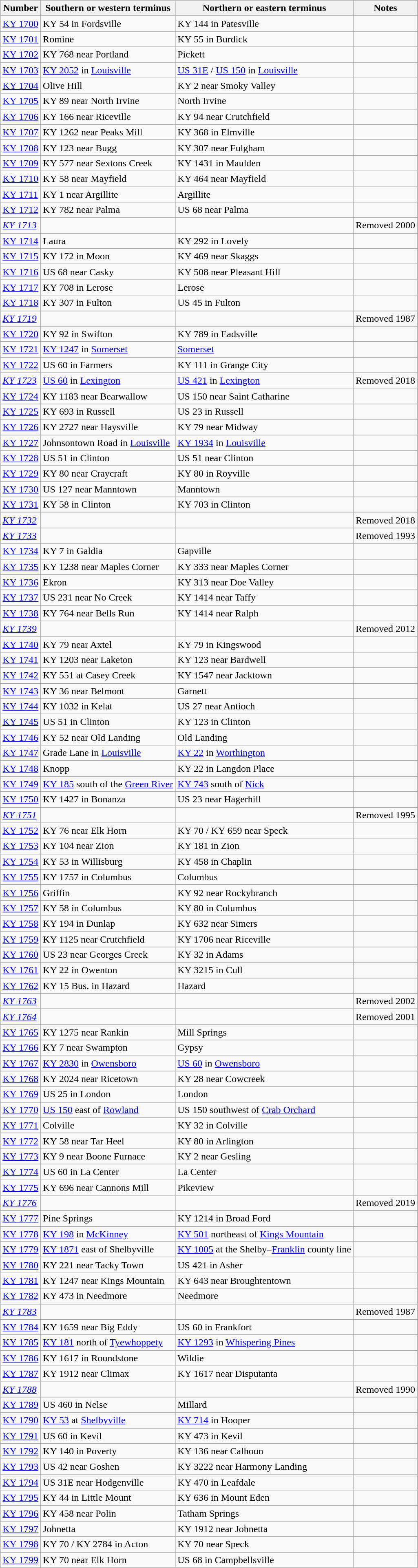<table class="wikitable sortable mw-collapsible">
<tr>
<th>Number</th>
<th>Southern or western terminus</th>
<th>Northern or eastern terminus</th>
<th>Notes</th>
</tr>
<tr>
<td> <a href='#'>KY 1700</a></td>
<td>KY 54 in Fordsville</td>
<td>KY 144 in Patesville</td>
<td></td>
</tr>
<tr>
<td> <a href='#'>KY 1701</a></td>
<td>Romine</td>
<td>KY 55 in Burdick</td>
<td></td>
</tr>
<tr>
<td> <a href='#'>KY 1702</a></td>
<td>KY 768 near Portland</td>
<td>Pickett</td>
<td></td>
</tr>
<tr>
<td> <a href='#'>KY 1703</a></td>
<td><a href='#'>KY 2052</a> in <a href='#'>Louisville</a></td>
<td><a href='#'>US 31E</a> / <a href='#'>US 150</a> in <a href='#'>Louisville</a></td>
<td></td>
</tr>
<tr>
<td> <a href='#'>KY 1704</a></td>
<td>Olive Hill</td>
<td>KY 2 near Smoky Valley</td>
<td></td>
</tr>
<tr>
<td> <a href='#'>KY 1705</a></td>
<td>KY 89 near North Irvine</td>
<td>North Irvine</td>
<td></td>
</tr>
<tr>
<td> <a href='#'>KY 1706</a></td>
<td>KY 166 near Riceville</td>
<td>KY 94 near Crutchfield</td>
<td></td>
</tr>
<tr>
<td> <a href='#'>KY 1707</a></td>
<td>KY 1262 near Peaks Mill</td>
<td>KY 368 in Elmville</td>
<td></td>
</tr>
<tr>
<td> <a href='#'>KY 1708</a></td>
<td>KY 123 near Bugg</td>
<td>KY 307 near Fulgham</td>
<td></td>
</tr>
<tr>
<td> <a href='#'>KY 1709</a></td>
<td>KY 577 near Sextons Creek</td>
<td>KY 1431 in Maulden</td>
<td></td>
</tr>
<tr>
<td> <a href='#'>KY 1710</a></td>
<td>KY 58 near Mayfield</td>
<td>KY 464 near Mayfield</td>
<td></td>
</tr>
<tr>
<td> <a href='#'>KY 1711</a></td>
<td>KY 1 near Argillite</td>
<td>Argillite</td>
<td></td>
</tr>
<tr>
<td> <a href='#'>KY 1712</a></td>
<td>KY 782 near Palma</td>
<td>US 68 near Palma</td>
<td></td>
</tr>
<tr>
<td> <em><a href='#'>KY 1713</a></em></td>
<td></td>
<td></td>
<td>Removed 2000</td>
</tr>
<tr>
<td> <a href='#'>KY 1714</a></td>
<td>Laura</td>
<td>KY 292 in Lovely</td>
<td></td>
</tr>
<tr>
<td> <a href='#'>KY 1715</a></td>
<td>KY 172 in Moon</td>
<td>KY 469 near Skaggs</td>
<td></td>
</tr>
<tr>
<td> <a href='#'>KY 1716</a></td>
<td>US 68 near Casky</td>
<td>KY 508 near Pleasant Hill</td>
<td></td>
</tr>
<tr>
<td> <a href='#'>KY 1717</a></td>
<td>KY 708 in Lerose</td>
<td>Lerose</td>
<td></td>
</tr>
<tr>
<td> <a href='#'>KY 1718</a></td>
<td>KY 307 in Fulton</td>
<td>US 45 in Fulton</td>
<td></td>
</tr>
<tr>
<td> <em><a href='#'>KY 1719</a></em></td>
<td></td>
<td></td>
<td>Removed 1987</td>
</tr>
<tr>
<td> <a href='#'>KY 1720</a></td>
<td>KY 92 in Swifton</td>
<td>KY 789 in Eadsville</td>
<td></td>
</tr>
<tr>
<td> <a href='#'>KY 1721</a></td>
<td><a href='#'>KY 1247</a> in <a href='#'>Somerset</a></td>
<td><a href='#'>Somerset</a></td>
<td></td>
</tr>
<tr>
<td> <a href='#'>KY 1722</a></td>
<td>US 60 in Farmers</td>
<td>KY 111 in Grange City</td>
<td></td>
</tr>
<tr>
<td> <em><a href='#'>KY 1723</a></em></td>
<td><a href='#'>US 60</a> in <a href='#'>Lexington</a></td>
<td><a href='#'>US 421</a> in <a href='#'>Lexington</a></td>
<td>Removed 2018</td>
</tr>
<tr>
<td> <a href='#'>KY 1724</a></td>
<td>KY 1183 near Bearwallow</td>
<td>US 150 near Saint Catharine</td>
<td></td>
</tr>
<tr>
<td> <a href='#'>KY 1725</a></td>
<td>KY 693 in Russell</td>
<td>US 23 in Russell</td>
<td></td>
</tr>
<tr>
<td> <a href='#'>KY 1726</a></td>
<td>KY 2727 near Haysville</td>
<td>KY 79 near Midway</td>
<td></td>
</tr>
<tr>
<td> <a href='#'>KY 1727</a></td>
<td>Johnsontown Road in <a href='#'>Louisville</a></td>
<td><a href='#'>KY 1934</a> in <a href='#'>Louisville</a></td>
<td></td>
</tr>
<tr>
<td> <a href='#'>KY 1728</a></td>
<td>US 51 in Clinton</td>
<td>US 51 near Clinton</td>
<td></td>
</tr>
<tr>
<td> <a href='#'>KY 1729</a></td>
<td>KY 80 near Craycraft</td>
<td>KY 80 in Royville</td>
<td></td>
</tr>
<tr>
<td> <a href='#'>KY 1730</a></td>
<td>US 127 near Manntown</td>
<td>Manntown</td>
<td></td>
</tr>
<tr>
<td> <a href='#'>KY 1731</a></td>
<td>KY 58 in Clinton</td>
<td>KY 703 in Clinton</td>
<td></td>
</tr>
<tr>
<td> <em><a href='#'>KY 1732</a></em></td>
<td></td>
<td></td>
<td>Removed 2018</td>
</tr>
<tr>
<td> <em><a href='#'>KY 1733</a></em></td>
<td></td>
<td></td>
<td>Removed 1993</td>
</tr>
<tr>
<td> <a href='#'>KY 1734</a></td>
<td>KY 7 in Galdia</td>
<td>Gapville</td>
<td></td>
</tr>
<tr>
<td> <a href='#'>KY 1735</a></td>
<td>KY 1238 near Maples Corner</td>
<td>KY 333 near Maples Corner</td>
<td></td>
</tr>
<tr>
<td> <a href='#'>KY 1736</a></td>
<td>Ekron</td>
<td>KY 313 near Doe Valley</td>
<td></td>
</tr>
<tr>
<td> <a href='#'>KY 1737</a></td>
<td>US 231 near No Creek</td>
<td>KY 1414 near Taffy</td>
<td></td>
</tr>
<tr>
<td> <a href='#'>KY 1738</a></td>
<td>KY 764 near Bells Run</td>
<td>KY 1414 near Ralph</td>
<td></td>
</tr>
<tr>
<td> <em><a href='#'>KY 1739</a></em></td>
<td></td>
<td></td>
<td>Removed 2012</td>
</tr>
<tr>
<td> <a href='#'>KY 1740</a></td>
<td>KY 79 near Axtel</td>
<td>KY 79 in Kingswood</td>
<td></td>
</tr>
<tr>
<td> <a href='#'>KY 1741</a></td>
<td>KY 1203 near Laketon</td>
<td>KY 123 near Bardwell</td>
<td></td>
</tr>
<tr>
<td> <a href='#'>KY 1742</a></td>
<td>KY 551 at Casey Creek</td>
<td>KY 1547 near Jacktown</td>
<td></td>
</tr>
<tr>
<td> <a href='#'>KY 1743</a></td>
<td>KY 36 near Belmont</td>
<td>Garnett</td>
<td></td>
</tr>
<tr>
<td> <a href='#'>KY 1744</a></td>
<td>KY 1032 in Kelat</td>
<td>US 27 near Antioch</td>
<td></td>
</tr>
<tr>
<td> <a href='#'>KY 1745</a></td>
<td>US 51 in Clinton</td>
<td>KY 123 in Clinton</td>
<td></td>
</tr>
<tr>
<td> <a href='#'>KY 1746</a></td>
<td>KY 52 near Old Landing</td>
<td>Old Landing</td>
<td></td>
</tr>
<tr>
<td> <a href='#'>KY 1747</a></td>
<td>Grade Lane in <a href='#'>Louisville</a></td>
<td><a href='#'>KY 22</a> in <a href='#'>Worthington</a></td>
<td></td>
</tr>
<tr>
<td> <a href='#'>KY 1748</a></td>
<td>Knopp</td>
<td>KY 22 in Langdon Place</td>
<td></td>
</tr>
<tr>
<td> <a href='#'>KY 1749</a></td>
<td><a href='#'>KY 185</a> south of the <a href='#'>Green River</a></td>
<td><a href='#'>KY 743</a> south of <a href='#'>Nick</a></td>
<td></td>
</tr>
<tr>
<td> <a href='#'>KY 1750</a></td>
<td>KY 1427 in Bonanza</td>
<td>US 23 near Hagerhill</td>
<td></td>
</tr>
<tr>
<td> <em><a href='#'>KY 1751</a></em></td>
<td></td>
<td></td>
<td>Removed 1995</td>
</tr>
<tr>
<td> <a href='#'>KY 1752</a></td>
<td>KY 76 near Elk Horn</td>
<td>KY 70 / KY 659 near Speck</td>
<td></td>
</tr>
<tr>
<td> <a href='#'>KY 1753</a></td>
<td>KY 104 near Zion</td>
<td>KY 181 in Zion</td>
<td></td>
</tr>
<tr>
<td> <a href='#'>KY 1754</a></td>
<td>KY 53 in Willisburg</td>
<td>KY 458 in Chaplin</td>
<td></td>
</tr>
<tr>
<td> <a href='#'>KY 1755</a></td>
<td>KY 1757 in Columbus</td>
<td>Columbus</td>
<td></td>
</tr>
<tr>
<td> <a href='#'>KY 1756</a></td>
<td>Griffin</td>
<td>KY 92 near Rockybranch</td>
<td></td>
</tr>
<tr>
<td> <a href='#'>KY 1757</a></td>
<td>KY 58 in Columbus</td>
<td>KY 80 in Columbus</td>
<td></td>
</tr>
<tr>
<td> <a href='#'>KY 1758</a></td>
<td>KY 194 in Dunlap</td>
<td>KY 632 near Simers</td>
<td></td>
</tr>
<tr>
<td> <a href='#'>KY 1759</a></td>
<td>KY 1125 near Crutchfield</td>
<td>KY 1706 near Riceville</td>
<td></td>
</tr>
<tr>
<td> <a href='#'>KY 1760</a></td>
<td>US 23 near Georges Creek</td>
<td>KY 32 in Adams</td>
<td></td>
</tr>
<tr>
<td> <a href='#'>KY 1761</a></td>
<td>KY 22 in Owenton</td>
<td>KY 3215 in Cull</td>
<td></td>
</tr>
<tr>
<td> <a href='#'>KY 1762</a></td>
<td>KY 15 Bus. in Hazard</td>
<td>Hazard</td>
<td></td>
</tr>
<tr>
<td> <em><a href='#'>KY 1763</a></em></td>
<td></td>
<td></td>
<td>Removed 2002</td>
</tr>
<tr>
<td> <em><a href='#'>KY 1764</a></em></td>
<td></td>
<td></td>
<td>Removed 2001</td>
</tr>
<tr>
<td> <a href='#'>KY 1765</a></td>
<td>KY 1275 near Rankin</td>
<td>Mill Springs</td>
<td></td>
</tr>
<tr>
<td> <a href='#'>KY 1766</a></td>
<td>KY 7 near Swampton</td>
<td>Gypsy</td>
<td></td>
</tr>
<tr>
<td> <a href='#'>KY 1767</a></td>
<td><a href='#'>KY 2830</a> in <a href='#'>Owensboro</a></td>
<td><a href='#'>US 60</a> in <a href='#'>Owensboro</a></td>
<td></td>
</tr>
<tr>
<td> <a href='#'>KY 1768</a></td>
<td>KY 2024 near Ricetown</td>
<td>KY 28 near Cowcreek</td>
<td></td>
</tr>
<tr>
<td> <a href='#'>KY 1769</a></td>
<td>US 25 in London</td>
<td>London</td>
<td></td>
</tr>
<tr>
<td> <a href='#'>KY 1770</a></td>
<td><a href='#'>US 150</a> east of <a href='#'>Rowland</a></td>
<td>US 150 southwest of <a href='#'>Crab Orchard</a></td>
<td></td>
</tr>
<tr>
<td> <a href='#'>KY 1771</a></td>
<td>Colville</td>
<td>KY 32 in Colville</td>
<td></td>
</tr>
<tr>
<td> <a href='#'>KY 1772</a></td>
<td>KY 58 near Tar Heel</td>
<td>KY 80 in Arlington</td>
<td></td>
</tr>
<tr>
<td> <a href='#'>KY 1773</a></td>
<td>KY 9 near Boone Furnace</td>
<td>KY 2 near Gesling</td>
<td></td>
</tr>
<tr>
<td> <a href='#'>KY 1774</a></td>
<td>US 60 in La Center</td>
<td>La Center</td>
<td></td>
</tr>
<tr>
<td> <a href='#'>KY 1775</a></td>
<td>KY 696 near Cannons Mill</td>
<td>Pikeview</td>
<td></td>
</tr>
<tr>
<td> <em><a href='#'>KY 1776</a></em></td>
<td></td>
<td></td>
<td>Removed 2019</td>
</tr>
<tr>
<td> <a href='#'>KY 1777</a></td>
<td>Pine Springs</td>
<td>KY 1214 in Broad Ford</td>
<td></td>
</tr>
<tr>
<td> <a href='#'>KY 1778</a></td>
<td><a href='#'>KY 198</a> in <a href='#'>McKinney</a></td>
<td><a href='#'>KY 501</a> northeast of <a href='#'>Kings Mountain</a></td>
<td></td>
</tr>
<tr>
<td> <a href='#'>KY 1779</a></td>
<td><a href='#'>KY 1871</a> east of Shelbyville</td>
<td><a href='#'>KY 1005</a> at the Shelby–<a href='#'>Franklin</a> county line</td>
<td></td>
</tr>
<tr>
<td> <a href='#'>KY 1780</a></td>
<td>KY 221 near Tacky Town</td>
<td>US 421 in Asher</td>
<td></td>
</tr>
<tr>
<td> <a href='#'>KY 1781</a></td>
<td>KY 1247 near Kings Mountain</td>
<td>KY 643 near Broughtentown</td>
<td></td>
</tr>
<tr>
<td> <a href='#'>KY 1782</a></td>
<td>KY 473 in Needmore</td>
<td>Needmore</td>
<td></td>
</tr>
<tr>
<td> <em><a href='#'>KY 1783</a></em></td>
<td></td>
<td></td>
<td>Removed 1987</td>
</tr>
<tr>
<td> <a href='#'>KY 1784</a></td>
<td>KY 1659 near Big Eddy</td>
<td>US 60 in Frankfort</td>
<td></td>
</tr>
<tr>
<td> <a href='#'>KY 1785</a></td>
<td><a href='#'>KY 181</a> north of <a href='#'>Tyewhoppety</a></td>
<td><a href='#'>KY 1293</a> in <a href='#'>Whispering Pines</a></td>
<td></td>
</tr>
<tr>
<td> <a href='#'>KY 1786</a></td>
<td>KY 1617 in Roundstone</td>
<td>Wildie</td>
<td></td>
</tr>
<tr>
<td> <a href='#'>KY 1787</a></td>
<td>KY 1912 near Climax</td>
<td>KY 1617 near Disputanta</td>
<td></td>
</tr>
<tr>
<td> <em><a href='#'>KY 1788</a></em></td>
<td></td>
<td></td>
<td>Removed 1990</td>
</tr>
<tr>
<td> <a href='#'>KY 1789</a></td>
<td>US 460 in Nelse</td>
<td>Millard</td>
<td></td>
</tr>
<tr>
<td> <a href='#'>KY 1790</a></td>
<td><a href='#'>KY 53</a> at <a href='#'>Shelbyville</a></td>
<td><a href='#'>KY 714</a> in Hooper</td>
<td></td>
</tr>
<tr>
<td> <a href='#'>KY 1791</a></td>
<td>US 60 in Kevil</td>
<td>KY 473 in Kevil</td>
<td></td>
</tr>
<tr>
<td> <a href='#'>KY 1792</a></td>
<td>KY 140 in Poverty</td>
<td>KY 136 near Calhoun</td>
<td></td>
</tr>
<tr>
<td> <a href='#'>KY 1793</a></td>
<td>US 42 near Goshen</td>
<td>KY 3222 near Harmony Landing</td>
<td></td>
</tr>
<tr>
<td> <a href='#'>KY 1794</a></td>
<td>US 31E near Hodgenville</td>
<td>KY 470 in Leafdale</td>
<td></td>
</tr>
<tr>
<td> <a href='#'>KY 1795</a></td>
<td>KY 44 in Little Mount</td>
<td>KY 636 in Mount Eden</td>
<td></td>
</tr>
<tr>
<td> <a href='#'>KY 1796</a></td>
<td>KY 458 near Polin</td>
<td>Tatham Springs</td>
<td></td>
</tr>
<tr>
<td> <a href='#'>KY 1797</a></td>
<td>Johnetta</td>
<td>KY 1912 near Johnetta</td>
<td></td>
</tr>
<tr>
<td> <a href='#'>KY 1798</a></td>
<td>KY 70 / KY 2784 in Acton</td>
<td>KY 70 near Speck</td>
<td></td>
</tr>
<tr>
<td> <a href='#'>KY 1799</a></td>
<td>KY 70 near Elk Horn</td>
<td>US 68 in Campbellsville</td>
<td></td>
</tr>
</table>
